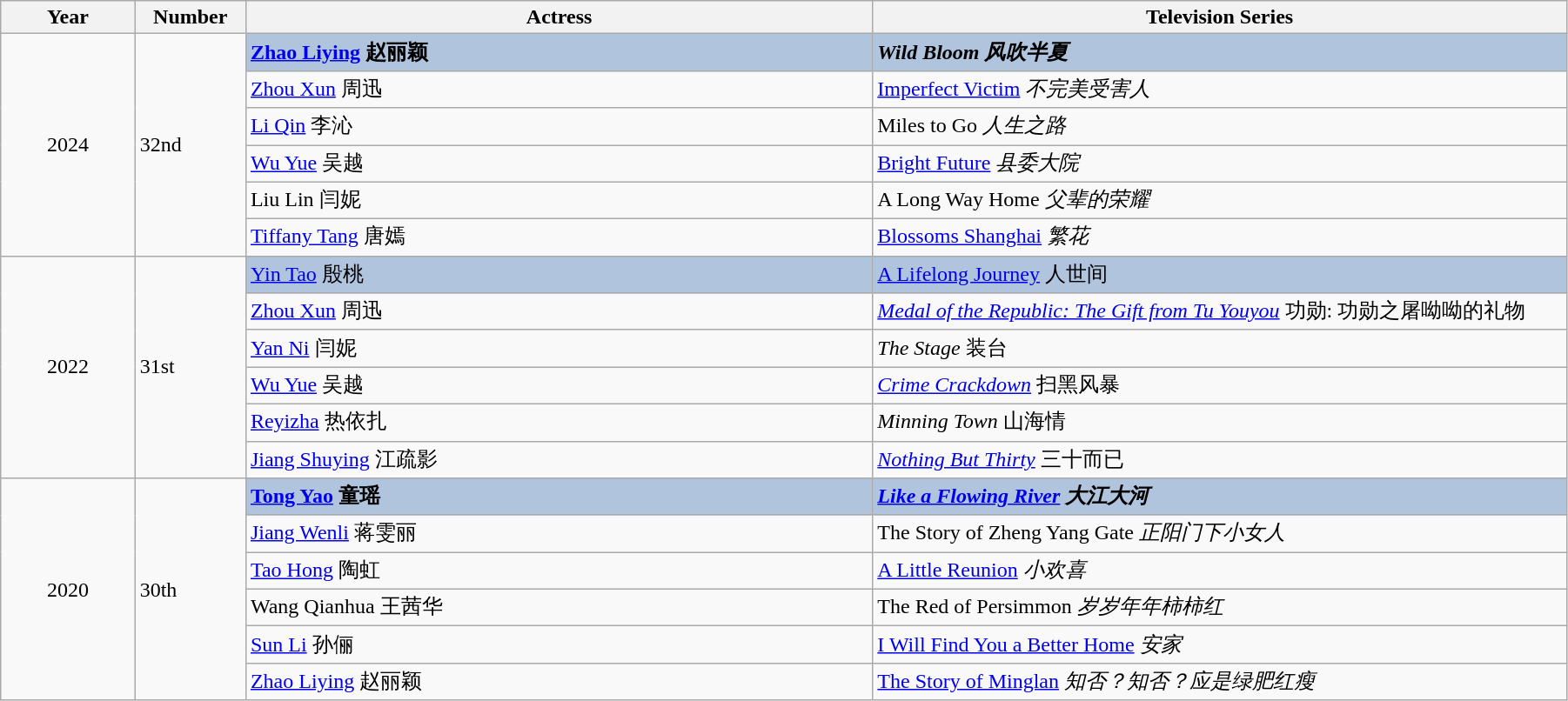<table class="wikitable" width="95%" align="center">
<tr>
<th width="6%">Year</th>
<th width="4%">Number</th>
<th width="28%">Actress</th>
<th width="31%">Television Series</th>
</tr>
<tr>
<td rowspan="6" style="text-align:center;">2024</td>
<td rowspan="6">32nd</td>
<td style="background:#B0C4DE;"><strong><a href='#'>Zhao Liying</a> 赵丽颖</strong></td>
<td style="background:#B0C4DE;"><strong><em>Wild Bloom<em> 风吹半夏<strong></td>
</tr>
<tr>
<td><a href='#'>Zhou Xun</a> 周迅</td>
<td></em><a href='#'>Imperfect Victim</a><em> 不完美受害人</td>
</tr>
<tr>
<td><a href='#'>Li Qin</a> 李沁</td>
<td></em>Miles to Go<em> 人生之路</td>
</tr>
<tr>
<td><a href='#'>Wu Yue</a> 吴越</td>
<td></em><a href='#'>Bright Future</a><em> 县委大院</td>
</tr>
<tr>
<td>Liu Lin 闫妮</td>
<td></em>A Long Way Home<em> 父辈的荣耀</td>
</tr>
<tr>
<td><a href='#'>Tiffany Tang</a> 唐嫣</td>
<td></em><a href='#'>Blossoms Shanghai</a><em> 繁花</td>
</tr>
<tr>
<td rowspan="6" style="text-align:center;">2022</td>
<td rowspan="6">31st</td>
<td style="background:#B0C4DE;"></strong><a href='#'>Yin Tao</a> 殷桃<strong></td>
<td style="background:#B0C4DE;"></em></strong><a href='#'>A Lifelong Journey</a></em> 人世间</strong></td>
</tr>
<tr>
<td><a href='#'>Zhou Xun</a> 周迅</td>
<td><em><a href='#'>Medal of the Republic: The Gift from Tu Youyou</a></em> 功勋: 功勋之屠呦呦的礼物</td>
</tr>
<tr>
<td><a href='#'>Yan Ni</a> 闫妮</td>
<td><em>The Stage</em> 装台</td>
</tr>
<tr>
<td><a href='#'>Wu Yue</a> 吴越</td>
<td><em><a href='#'>Crime Crackdown</a></em> 扫黑风暴</td>
</tr>
<tr>
<td><a href='#'>Reyizha</a> 热依扎</td>
<td><em>Minning Town</em> 山海情</td>
</tr>
<tr>
<td><a href='#'>Jiang Shuying</a> 江疏影</td>
<td><em><a href='#'>Nothing But Thirty</a></em> 三十而已</td>
</tr>
<tr>
<td rowspan="6" style="text-align:center;">2020</td>
<td rowspan="6">30th</td>
<td style="background:#B0C4DE;"><strong><a href='#'>Tong Yao</a> 童瑶</strong></td>
<td style="background:#B0C4DE;"><strong><em><a href='#'>Like a Flowing River</a><em> 大江大河<strong></td>
</tr>
<tr>
<td><a href='#'>Jiang Wenli</a> 蒋雯丽</td>
<td></em>The Story of Zheng Yang Gate<em> 正阳门下小女人</td>
</tr>
<tr>
<td><a href='#'>Tao Hong</a> 陶虹</td>
<td></em><a href='#'>A Little Reunion</a><em> 小欢喜</td>
</tr>
<tr>
<td>Wang Qianhua 王茜华</td>
<td></em>The Red of Persimmon<em> 岁岁年年柿柿红</td>
</tr>
<tr>
<td><a href='#'>Sun Li</a> 孙俪</td>
<td></em><a href='#'>I Will Find You a Better Home</a><em> 安家</td>
</tr>
<tr>
<td><a href='#'>Zhao Liying</a> 赵丽颖</td>
<td></em><a href='#'>The Story of Minglan</a><em> 知否？知否？应是绿肥红瘦</td>
</tr>
</table>
